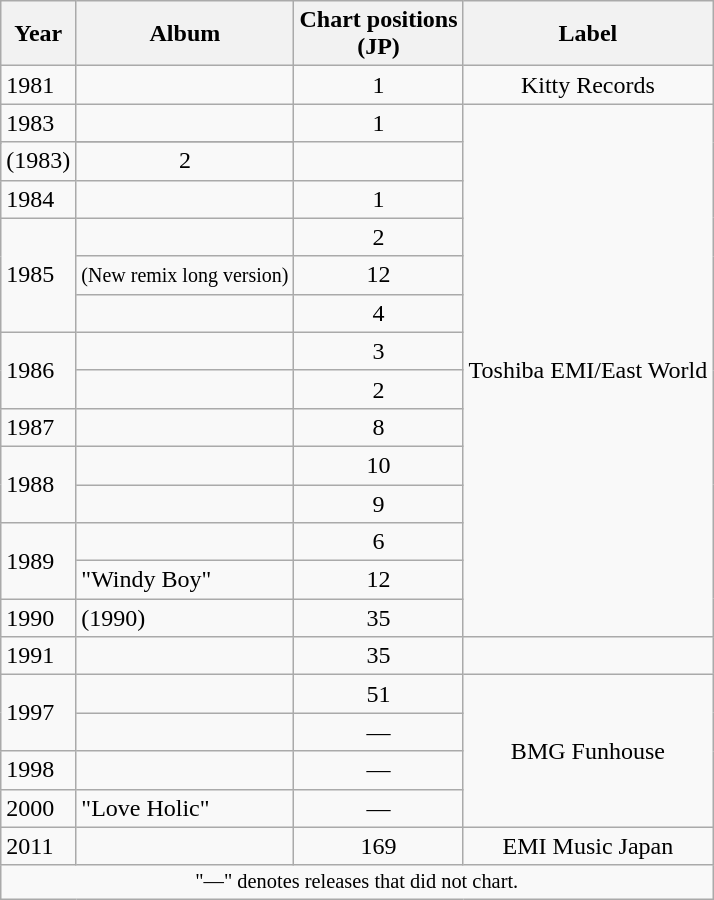<table class="wikitable">
<tr>
<th>Year</th>
<th>Album</th>
<th>Chart positions<br>(JP)</th>
<th>Label</th>
</tr>
<tr>
<td>1981</td>
<td></td>
<td align="center">1</td>
<td align="center">Kitty Records</td>
</tr>
<tr>
<td rowspan="2">1983</td>
<td></td>
<td align="center">1</td>
<td rowspan="15" align="center">Toshiba EMI/East World</td>
</tr>
<tr>
</tr>
<tr>
<td> (1983)</td>
<td align="center">2</td>
</tr>
<tr>
<td>1984</td>
<td></td>
<td align="center">1</td>
</tr>
<tr>
<td rowspan="3">1985</td>
<td></td>
<td align="center">2</td>
</tr>
<tr>
<td> <small>(New remix long version)</small></td>
<td align="center">12</td>
</tr>
<tr>
<td></td>
<td align="center">4</td>
</tr>
<tr>
<td rowspan="2">1986</td>
<td></td>
<td align="center">3</td>
</tr>
<tr>
<td></td>
<td align="center">2</td>
</tr>
<tr>
<td>1987</td>
<td></td>
<td align="center">8</td>
</tr>
<tr>
<td rowspan="2">1988</td>
<td></td>
<td align="center">10</td>
</tr>
<tr>
<td></td>
<td align="center">9</td>
</tr>
<tr>
<td rowspan="2">1989</td>
<td></td>
<td align="center">6</td>
</tr>
<tr>
<td>"Windy Boy"</td>
<td align="center">12</td>
</tr>
<tr>
<td>1990</td>
<td> (1990)</td>
<td align="center">35</td>
</tr>
<tr>
<td>1991</td>
<td></td>
<td align="center">35</td>
</tr>
<tr>
<td rowspan="2">1997</td>
<td></td>
<td align="center">51</td>
<td rowspan="4" align="center">BMG Funhouse</td>
</tr>
<tr>
<td></td>
<td align="center">—</td>
</tr>
<tr>
<td>1998</td>
<td></td>
<td align="center">—</td>
</tr>
<tr>
<td>2000</td>
<td>"Love Holic"</td>
<td align="center">—</td>
</tr>
<tr>
<td>2011</td>
<td></td>
<td align="center">169</td>
<td align="center">EMI Music Japan</td>
</tr>
<tr>
<td align="center" colspan="4" style="font-size: 85%">"—" denotes releases that did not chart.</td>
</tr>
</table>
